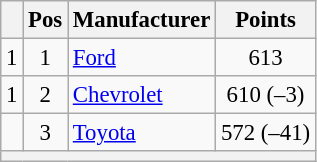<table class="wikitable" style="font-size: 95%">
<tr>
<th></th>
<th>Pos</th>
<th>Manufacturer</th>
<th>Points</th>
</tr>
<tr>
<td align="left"> 1</td>
<td style="text-align:center;">1</td>
<td><a href='#'>Ford</a></td>
<td style="text-align:center;">613</td>
</tr>
<tr>
<td align="left"> 1</td>
<td style="text-align:center;">2</td>
<td><a href='#'>Chevrolet</a></td>
<td style="text-align:center;">610 (–3)</td>
</tr>
<tr>
<td align="left"></td>
<td style="text-align:center;">3</td>
<td><a href='#'>Toyota</a></td>
<td style="text-align:center;">572 (–41)</td>
</tr>
<tr class="sortbottom">
<th colspan="9"></th>
</tr>
</table>
